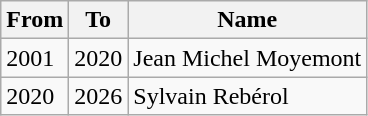<table class="wikitable">
<tr>
<th>From</th>
<th>To</th>
<th>Name</th>
</tr>
<tr>
<td>2001</td>
<td>2020</td>
<td>Jean Michel Moyemont</td>
</tr>
<tr>
<td>2020</td>
<td>2026</td>
<td>Sylvain Rebérol</td>
</tr>
</table>
